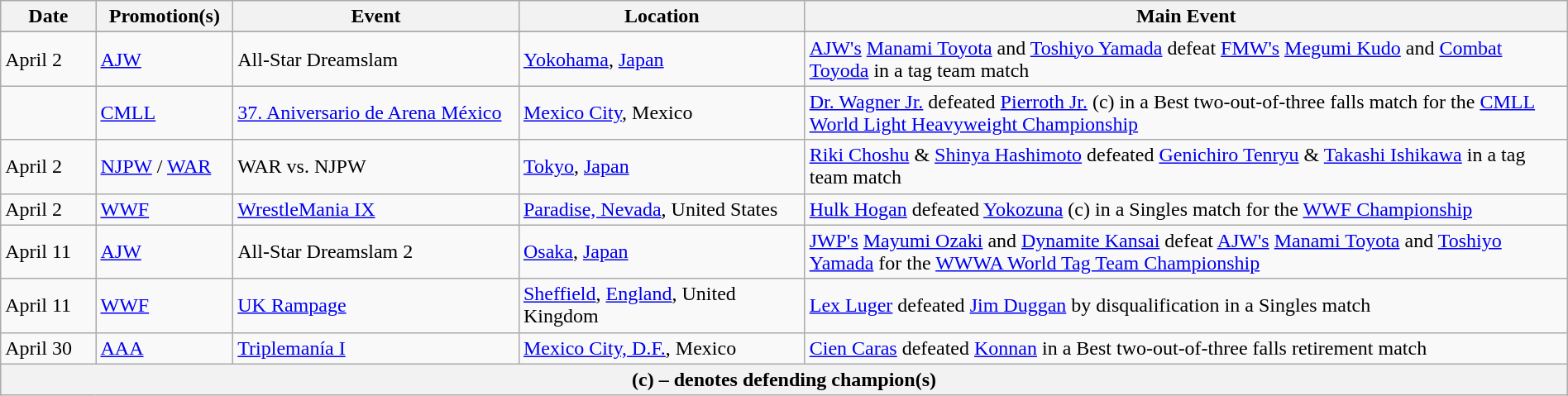<table class="wikitable" style="width:100%;">
<tr>
<th width="5%">Date</th>
<th width="5%">Promotion(s)</th>
<th style="width:15%;">Event</th>
<th style="width:15%;">Location</th>
<th style="width:40%;">Main Event</th>
</tr>
<tr style="width:20%;" |Notes>
</tr>
<tr>
<td>April 2</td>
<td><a href='#'>AJW</a></td>
<td>All-Star Dreamslam</td>
<td><a href='#'>Yokohama</a>, <a href='#'>Japan</a></td>
<td><a href='#'>AJW's</a> <a href='#'>Manami Toyota</a> and <a href='#'>Toshiyo Yamada</a> defeat <a href='#'> FMW's</a> <a href='#'>Megumi Kudo</a> and <a href='#'>Combat Toyoda</a> in a tag team match</td>
</tr>
<tr>
<td></td>
<td><a href='#'>CMLL</a></td>
<td><a href='#'>37. Aniversario de Arena México</a></td>
<td><a href='#'>Mexico City</a>, Mexico</td>
<td><a href='#'>Dr. Wagner Jr.</a> defeated <a href='#'>Pierroth Jr.</a> (c) in a Best two-out-of-three falls match for the <a href='#'>CMLL World Light Heavyweight Championship</a></td>
</tr>
<tr>
<td>April 2</td>
<td><a href='#'>NJPW</a> / <a href='#'>WAR</a></td>
<td>WAR vs. NJPW</td>
<td><a href='#'>Tokyo</a>, <a href='#'>Japan</a></td>
<td><a href='#'>Riki Choshu</a> & <a href='#'>Shinya Hashimoto</a> defeated <a href='#'>Genichiro Tenryu</a> & <a href='#'>Takashi Ishikawa</a> in a tag team match</td>
</tr>
<tr>
<td>April 2</td>
<td><a href='#'>WWF</a></td>
<td><a href='#'>WrestleMania IX</a></td>
<td><a href='#'>Paradise, Nevada</a>, United States</td>
<td><a href='#'>Hulk Hogan</a> defeated <a href='#'>Yokozuna</a> (c) in a Singles match for the <a href='#'>WWF Championship</a></td>
</tr>
<tr>
<td>April 11</td>
<td><a href='#'>AJW</a></td>
<td>All-Star Dreamslam 2</td>
<td><a href='#'>Osaka</a>, <a href='#'>Japan</a></td>
<td><a href='#'>JWP's</a> <a href='#'>Mayumi Ozaki</a> and <a href='#'>Dynamite Kansai</a> defeat <a href='#'>AJW's</a> <a href='#'>Manami Toyota</a> and <a href='#'>Toshiyo Yamada</a> for the <a href='#'>WWWA World Tag Team Championship</a></td>
</tr>
<tr>
<td>April 11</td>
<td><a href='#'>WWF</a></td>
<td><a href='#'>UK Rampage</a></td>
<td><a href='#'>Sheffield</a>, <a href='#'>England</a>, United Kingdom</td>
<td><a href='#'>Lex Luger</a> defeated <a href='#'>Jim Duggan</a> by disqualification in a Singles match</td>
</tr>
<tr>
<td>April 30</td>
<td><a href='#'>AAA</a></td>
<td><a href='#'>Triplemanía I</a></td>
<td><a href='#'>Mexico City, D.F.</a>, Mexico</td>
<td><a href='#'>Cien Caras</a> defeated <a href='#'>Konnan</a> in a Best two-out-of-three falls retirement match</td>
</tr>
<tr>
<th colspan="6">(c) – denotes defending champion(s)</th>
</tr>
</table>
